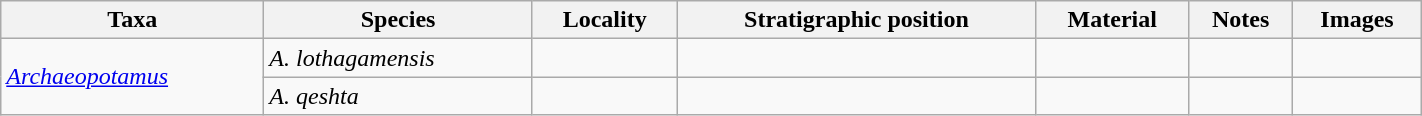<table class="wikitable sortable" align="center" width="75%">
<tr>
<th>Taxa</th>
<th>Species</th>
<th>Locality</th>
<th>Stratigraphic position</th>
<th>Material</th>
<th>Notes</th>
<th>Images</th>
</tr>
<tr>
<td rowspan = "2"><em><a href='#'>Archaeopotamus</a></em></td>
<td><em>A. lothagamensis</em></td>
<td></td>
<td></td>
<td></td>
<td></td>
<td></td>
</tr>
<tr>
<td><em>A. qeshta</em></td>
<td></td>
<td></td>
<td></td>
<td></td>
<td></td>
</tr>
</table>
